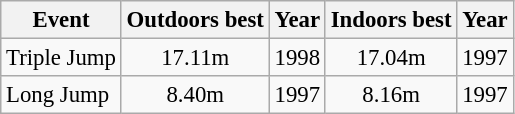<table class="wikitable" style="border-collapse: collapse; font-size: 95%;">
<tr>
<th>Event</th>
<th>Outdoors best</th>
<th>Year</th>
<th>Indoors best</th>
<th>Year</th>
</tr>
<tr>
<td>Triple Jump</td>
<td align="center">17.11m</td>
<td align="center">1998</td>
<td align="center">17.04m</td>
<td align="center">1997</td>
</tr>
<tr>
<td>Long Jump</td>
<td align="center">8.40m</td>
<td align="center">1997</td>
<td align="center">8.16m</td>
<td align="center">1997</td>
</tr>
</table>
